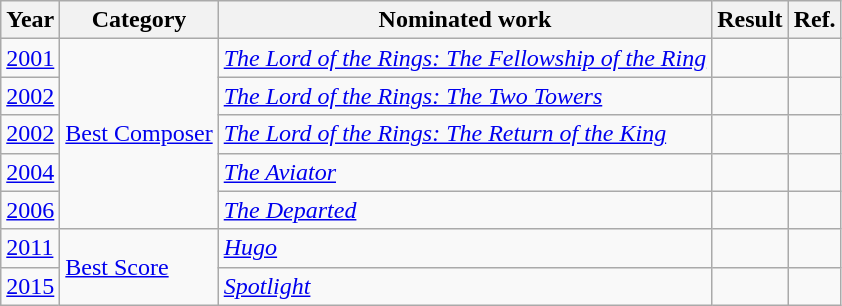<table class="wikitable">
<tr>
<th>Year</th>
<th>Category</th>
<th>Nominated work</th>
<th>Result</th>
<th>Ref.</th>
</tr>
<tr>
<td><a href='#'>2001</a></td>
<td rowspan="5"><a href='#'>Best Composer</a></td>
<td><em><a href='#'>The Lord of the Rings: The Fellowship of the Ring</a></em></td>
<td></td>
<td align="center"></td>
</tr>
<tr>
<td><a href='#'>2002</a></td>
<td><em><a href='#'>The Lord of the Rings: The Two Towers</a></em></td>
<td></td>
<td align="center"></td>
</tr>
<tr>
<td><a href='#'>2002</a></td>
<td><em><a href='#'>The Lord of the Rings: The Return of the King</a></em></td>
<td></td>
<td align="center"></td>
</tr>
<tr>
<td><a href='#'>2004</a></td>
<td><em><a href='#'>The Aviator</a></em></td>
<td></td>
<td align="center"></td>
</tr>
<tr>
<td><a href='#'>2006</a></td>
<td><em><a href='#'>The Departed</a></em></td>
<td></td>
<td align="center"></td>
</tr>
<tr>
<td><a href='#'>2011</a></td>
<td rowspan="2"><a href='#'>Best Score</a></td>
<td><em><a href='#'>Hugo</a></em></td>
<td></td>
<td align="center"></td>
</tr>
<tr>
<td><a href='#'>2015</a></td>
<td><em><a href='#'>Spotlight</a></em></td>
<td></td>
<td align="center"></td>
</tr>
</table>
